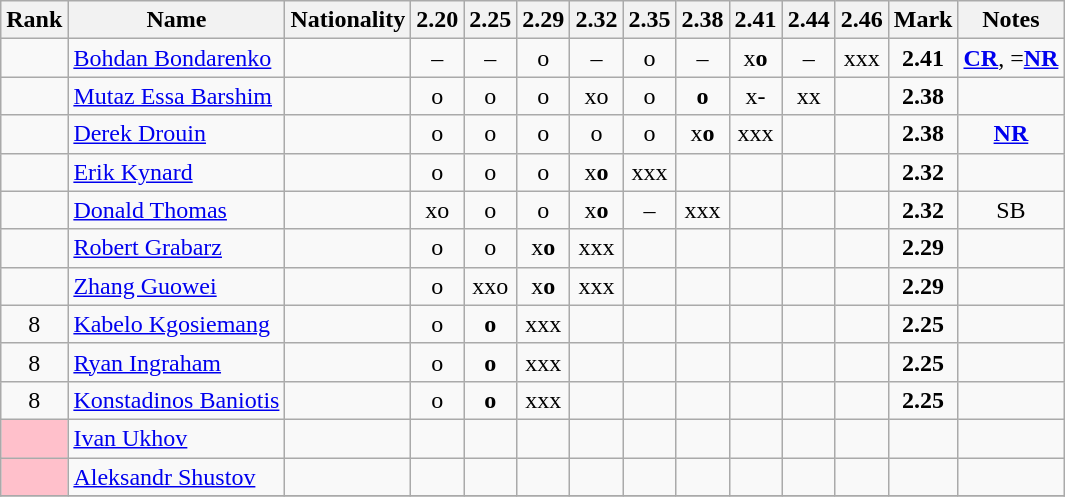<table class="wikitable sortable" style="text-align:center">
<tr>
<th>Rank</th>
<th>Name</th>
<th>Nationality</th>
<th>2.20</th>
<th>2.25</th>
<th>2.29</th>
<th>2.32</th>
<th>2.35</th>
<th>2.38</th>
<th>2.41</th>
<th>2.44</th>
<th>2.46</th>
<th>Mark</th>
<th>Notes</th>
</tr>
<tr>
<td></td>
<td align=left><a href='#'>Bohdan Bondarenko</a></td>
<td align=left></td>
<td>–</td>
<td>–</td>
<td>o</td>
<td>–</td>
<td>o</td>
<td>–</td>
<td>x<strong>o</strong></td>
<td>–</td>
<td>xxx</td>
<td><strong>2.41</strong></td>
<td><strong><a href='#'>CR</a></strong>, =<strong><a href='#'>NR</a></strong></td>
</tr>
<tr>
<td></td>
<td align=left><a href='#'>Mutaz Essa Barshim</a></td>
<td align=left></td>
<td>o</td>
<td>o</td>
<td>o</td>
<td>xo</td>
<td>o</td>
<td><strong>o</strong></td>
<td>x-</td>
<td>xx</td>
<td></td>
<td><strong>2.38</strong></td>
<td></td>
</tr>
<tr>
<td></td>
<td align=left><a href='#'>Derek Drouin</a></td>
<td align=left></td>
<td>o</td>
<td>o</td>
<td>o</td>
<td>o</td>
<td>o</td>
<td>x<strong>o</strong></td>
<td>xxx</td>
<td></td>
<td></td>
<td><strong>2.38</strong></td>
<td><strong><a href='#'>NR</a></strong></td>
</tr>
<tr>
<td></td>
<td align=left><a href='#'>Erik Kynard</a></td>
<td align=left></td>
<td>o</td>
<td>o</td>
<td>o</td>
<td>x<strong>o</strong></td>
<td>xxx</td>
<td></td>
<td></td>
<td></td>
<td></td>
<td><strong>2.32</strong></td>
<td></td>
</tr>
<tr>
<td></td>
<td align=left><a href='#'>Donald Thomas</a></td>
<td align=left></td>
<td>xo</td>
<td>o</td>
<td>o</td>
<td>x<strong>o</strong></td>
<td>–</td>
<td>xxx</td>
<td></td>
<td></td>
<td></td>
<td><strong>2.32</strong></td>
<td>SB</td>
</tr>
<tr>
<td></td>
<td align=left><a href='#'>Robert Grabarz</a></td>
<td align=left></td>
<td>o</td>
<td>o</td>
<td>x<strong>o</strong></td>
<td>xxx</td>
<td></td>
<td></td>
<td></td>
<td></td>
<td></td>
<td><strong>2.29</strong></td>
<td></td>
</tr>
<tr>
<td></td>
<td align=left><a href='#'>Zhang Guowei</a></td>
<td align=left></td>
<td>o</td>
<td>xxo</td>
<td>x<strong>o</strong></td>
<td>xxx</td>
<td></td>
<td></td>
<td></td>
<td></td>
<td></td>
<td><strong>2.29</strong></td>
<td></td>
</tr>
<tr>
<td>8</td>
<td align=left><a href='#'>Kabelo Kgosiemang</a></td>
<td align=left></td>
<td>o</td>
<td><strong>o</strong></td>
<td>xxx</td>
<td></td>
<td></td>
<td></td>
<td></td>
<td></td>
<td></td>
<td><strong>2.25</strong></td>
<td></td>
</tr>
<tr>
<td>8</td>
<td align=left><a href='#'>Ryan Ingraham</a></td>
<td align=left></td>
<td>o</td>
<td><strong>o</strong></td>
<td>xxx</td>
<td></td>
<td></td>
<td></td>
<td></td>
<td></td>
<td></td>
<td><strong>2.25</strong></td>
<td></td>
</tr>
<tr>
<td>8</td>
<td align=left><a href='#'>Konstadinos Baniotis</a></td>
<td align=left></td>
<td>o</td>
<td><strong>o</strong></td>
<td>xxx</td>
<td></td>
<td></td>
<td></td>
<td></td>
<td></td>
<td></td>
<td><strong>2.25</strong></td>
<td></td>
</tr>
<tr>
<td bgcolor=pink></td>
<td align=left><a href='#'>Ivan Ukhov</a></td>
<td align=left></td>
<td></td>
<td></td>
<td></td>
<td></td>
<td></td>
<td></td>
<td></td>
<td></td>
<td></td>
<td><strong></strong></td>
<td></td>
</tr>
<tr>
<td bgcolor=pink></td>
<td align=left><a href='#'>Aleksandr Shustov</a></td>
<td align=left></td>
<td></td>
<td></td>
<td></td>
<td></td>
<td></td>
<td></td>
<td></td>
<td></td>
<td></td>
<td></td>
<td></td>
</tr>
<tr>
</tr>
</table>
